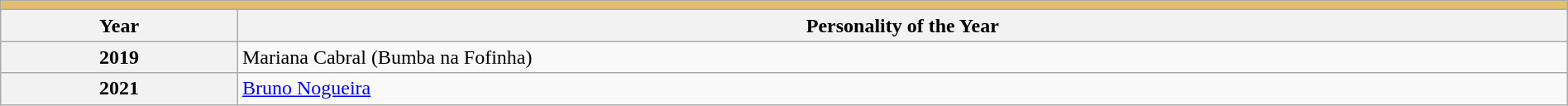<table class="wikitable sortable" width="100%">
<tr>
<td colspan="8" bgcolor="#e4be6d"></td>
</tr>
<tr>
<th colspan="1" style="padding: 0 5px;">Year</th>
<th colspan="7">Personality of the Year</th>
</tr>
<tr>
<th>2019</th>
<td colspan="7">Mariana Cabral (Bumba na Fofinha)</td>
</tr>
<tr>
<th>2021</th>
<td colspan="7"><a href='#'>Bruno Nogueira</a></td>
</tr>
</table>
